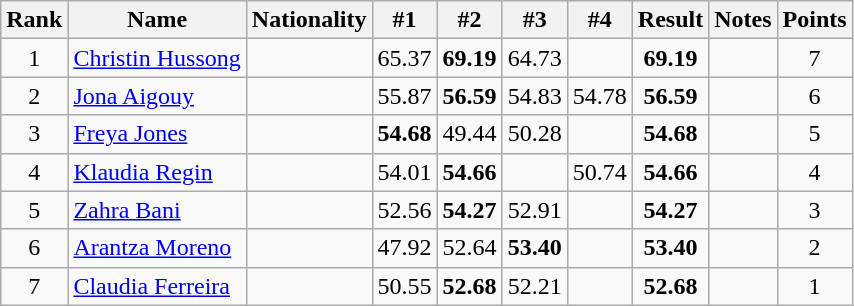<table class="wikitable sortable" style="text-align:center;">
<tr>
<th>Rank</th>
<th>Name</th>
<th>Nationality</th>
<th>#1</th>
<th>#2</th>
<th>#3</th>
<th>#4</th>
<th>Result</th>
<th>Notes</th>
<th>Points</th>
</tr>
<tr>
<td>1</td>
<td align=left><a href='#'>Christin Hussong</a></td>
<td align=left></td>
<td>65.37</td>
<td><strong>69.19</strong></td>
<td>64.73</td>
<td></td>
<td><strong>69.19</strong></td>
<td></td>
<td>7</td>
</tr>
<tr>
<td>2</td>
<td align=left><a href='#'>Jona Aigouy</a></td>
<td align=left></td>
<td>55.87</td>
<td><strong>56.59</strong></td>
<td>54.83</td>
<td>54.78</td>
<td><strong>56.59</strong></td>
<td></td>
<td>6</td>
</tr>
<tr>
<td>3</td>
<td align=left><a href='#'>Freya Jones</a></td>
<td align=left></td>
<td><strong>54.68</strong></td>
<td>49.44</td>
<td>50.28</td>
<td></td>
<td><strong>54.68</strong></td>
<td></td>
<td>5</td>
</tr>
<tr>
<td>4</td>
<td align=left><a href='#'>Klaudia Regin</a></td>
<td align=left></td>
<td>54.01</td>
<td><strong>54.66</strong></td>
<td></td>
<td>50.74</td>
<td><strong>54.66</strong></td>
<td></td>
<td>4</td>
</tr>
<tr>
<td>5</td>
<td align=left><a href='#'>Zahra Bani</a></td>
<td align=left></td>
<td>52.56</td>
<td><strong>54.27</strong></td>
<td>52.91</td>
<td></td>
<td><strong>54.27</strong></td>
<td></td>
<td>3</td>
</tr>
<tr>
<td>6</td>
<td align=left><a href='#'>Arantza Moreno</a></td>
<td align=left></td>
<td>47.92</td>
<td>52.64</td>
<td><strong>53.40</strong></td>
<td></td>
<td><strong>53.40</strong></td>
<td></td>
<td>2</td>
</tr>
<tr>
<td>7</td>
<td align=left><a href='#'>Claudia Ferreira</a></td>
<td align=left></td>
<td>50.55</td>
<td><strong>52.68</strong></td>
<td>52.21</td>
<td></td>
<td><strong>52.68</strong></td>
<td></td>
<td>1</td>
</tr>
</table>
